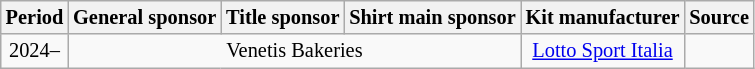<table class="wikitable plainrowheaders sticky-header-multi sortable" style="text-align:center; margin:0px; margin-top:2px; font-size:85%; width=500px">
<tr>
<th>Period</th>
<th>General sponsor</th>
<th>Title sponsor</th>
<th>Shirt main sponsor</th>
<th>Kit manufacturer</th>
<th>Source</th>
</tr>
<tr>
<td>2024–</td>
<td colspan="3">Venetis Bakeries</td>
<td><a href='#'>Lotto Sport Italia</a></td>
<td></td>
</tr>
</table>
